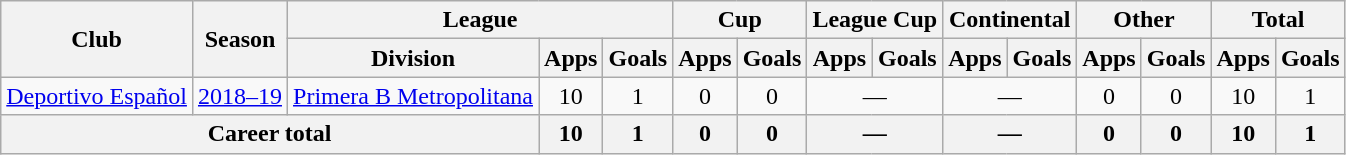<table class="wikitable" style="text-align:center">
<tr>
<th rowspan="2">Club</th>
<th rowspan="2">Season</th>
<th colspan="3">League</th>
<th colspan="2">Cup</th>
<th colspan="2">League Cup</th>
<th colspan="2">Continental</th>
<th colspan="2">Other</th>
<th colspan="2">Total</th>
</tr>
<tr>
<th>Division</th>
<th>Apps</th>
<th>Goals</th>
<th>Apps</th>
<th>Goals</th>
<th>Apps</th>
<th>Goals</th>
<th>Apps</th>
<th>Goals</th>
<th>Apps</th>
<th>Goals</th>
<th>Apps</th>
<th>Goals</th>
</tr>
<tr>
<td rowspan="1"><a href='#'>Deportivo Español</a></td>
<td><a href='#'>2018–19</a></td>
<td rowspan="1"><a href='#'>Primera B Metropolitana</a></td>
<td>10</td>
<td>1</td>
<td>0</td>
<td>0</td>
<td colspan="2">—</td>
<td colspan="2">—</td>
<td>0</td>
<td>0</td>
<td>10</td>
<td>1</td>
</tr>
<tr>
<th colspan="3">Career total</th>
<th>10</th>
<th>1</th>
<th>0</th>
<th>0</th>
<th colspan="2">—</th>
<th colspan="2">—</th>
<th>0</th>
<th>0</th>
<th>10</th>
<th>1</th>
</tr>
</table>
